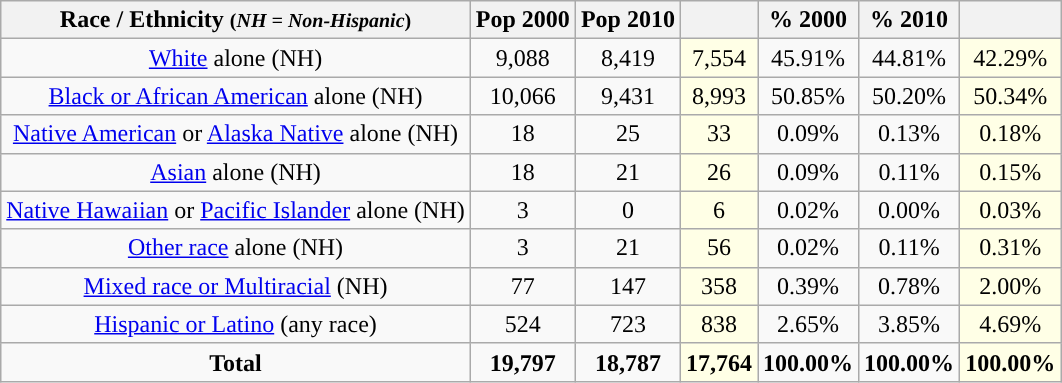<table class="wikitable" style="text-align:center;">
<tr>
<th>Race / Ethnicity <small>(<em>NH = Non-Hispanic</em>)</small></th>
<th>Pop 2000</th>
<th>Pop 2010</th>
<th></th>
<th>% 2000</th>
<th>% 2010</th>
<th></th>
</tr>
<tr>
<td><a href='#'>White</a> alone (NH)</td>
<td>9,088</td>
<td>8,419</td>
<td style='background: #ffffe6;'>7,554</td>
<td>45.91%</td>
<td>44.81%</td>
<td style='background: #ffffe6;'>42.29%</td>
</tr>
<tr>
<td><a href='#'>Black or African American</a> alone (NH)</td>
<td>10,066</td>
<td>9,431</td>
<td style='background: #ffffe6;'>8,993</td>
<td>50.85%</td>
<td>50.20%</td>
<td style='background: #ffffe6;'>50.34%</td>
</tr>
<tr>
<td><a href='#'>Native American</a> or <a href='#'>Alaska Native</a> alone (NH)</td>
<td>18</td>
<td>25</td>
<td style='background: #ffffe6;'>33</td>
<td>0.09%</td>
<td>0.13%</td>
<td style='background: #ffffe6;'>0.18%</td>
</tr>
<tr>
<td><a href='#'>Asian</a> alone (NH)</td>
<td>18</td>
<td>21</td>
<td style='background: #ffffe6;'>26</td>
<td>0.09%</td>
<td>0.11%</td>
<td style='background: #ffffe6;'>0.15%</td>
</tr>
<tr>
<td><a href='#'>Native Hawaiian</a> or <a href='#'>Pacific Islander</a> alone (NH)</td>
<td>3</td>
<td>0</td>
<td style='background: #ffffe6;'>6</td>
<td>0.02%</td>
<td>0.00%</td>
<td style='background: #ffffe6;'>0.03%</td>
</tr>
<tr>
<td><a href='#'>Other race</a> alone (NH)</td>
<td>3</td>
<td>21</td>
<td style='background: #ffffe6;'>56</td>
<td>0.02%</td>
<td>0.11%</td>
<td style='background: #ffffe6;'>0.31%</td>
</tr>
<tr>
<td><a href='#'>Mixed race or Multiracial</a> (NH)</td>
<td>77</td>
<td>147</td>
<td style='background: #ffffe6;'>358</td>
<td>0.39%</td>
<td>0.78%</td>
<td style='background: #ffffe6;'>2.00%</td>
</tr>
<tr>
<td><a href='#'>Hispanic or Latino</a> (any race)</td>
<td>524</td>
<td>723</td>
<td style='background: #ffffe6;'>838</td>
<td>2.65%</td>
<td>3.85%</td>
<td style='background: #ffffe6;'>4.69%</td>
</tr>
<tr>
<td><strong>Total</strong></td>
<td><strong>19,797</strong></td>
<td><strong>18,787</strong></td>
<td style='background: #ffffe6;'><strong>17,764</strong></td>
<td><strong>100.00%</strong></td>
<td><strong>100.00%</strong></td>
<td style='background: #ffffe6;'><strong>100.00%</strong></td>
</tr>
</table>
